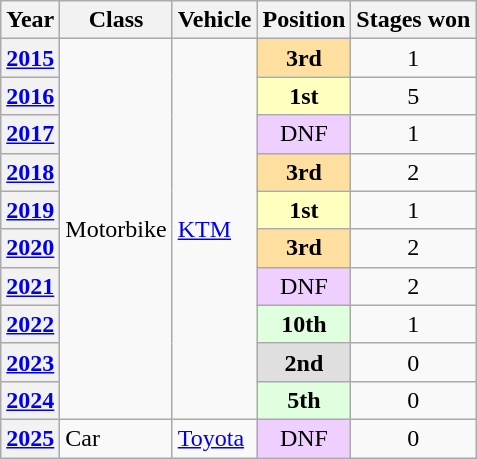<table class="wikitable">
<tr>
<th>Year</th>
<th>Class</th>
<th>Vehicle</th>
<th>Position</th>
<th>Stages won</th>
</tr>
<tr>
<th><a href='#'>2015</a></th>
<td rowspan=10>Motorbike</td>
<td rowspan=10> <a href='#'>KTM</a></td>
<td align="center" style="background:#FFDF9F;"><strong>3rd</strong></td>
<td align="center">1</td>
</tr>
<tr>
<th><a href='#'>2016</a></th>
<td align="center" style="background:#FFFFBF;"><strong>1st</strong></td>
<td align="center">5</td>
</tr>
<tr>
<th><a href='#'>2017</a></th>
<td align="center" style="background:#EFCFFF;">DNF</td>
<td align="center">1</td>
</tr>
<tr>
<th><a href='#'>2018</a></th>
<td align="center" style="background:#FFDF9F;"><strong>3rd</strong></td>
<td align="center">2</td>
</tr>
<tr>
<th><a href='#'>2019</a></th>
<td align="center" style="background:#FFFFBF;"><strong>1st</strong></td>
<td align="center">1</td>
</tr>
<tr>
<th><a href='#'>2020</a></th>
<td align="center" style="background:#FFDF9F;"><strong>3rd</strong></td>
<td align="center">2</td>
</tr>
<tr>
<th><a href='#'>2021</a></th>
<td align="center" style="background:#EFCFFF;">DNF</td>
<td align="center">2</td>
</tr>
<tr>
<th><a href='#'>2022</a></th>
<td align="center" style="background:#DFFFDF;"><strong>10th</strong></td>
<td align="center">1</td>
</tr>
<tr>
<th><a href='#'>2023</a></th>
<td align="center" style="background:#DFDFDF;"><strong>2nd</strong></td>
<td align="center">0</td>
</tr>
<tr>
<th><a href='#'>2024</a></th>
<td align="center" style="background:#DFFFDF;"><strong>5th</strong></td>
<td align="center">0</td>
</tr>
<tr>
<th><a href='#'>2025</a></th>
<td rowspan=1>Car</td>
<td rowspan=1> <a href='#'>Toyota</a></td>
<td align="center" style="background:#EFCFFF;">DNF</td>
<td align="center">0</td>
</tr>
</table>
